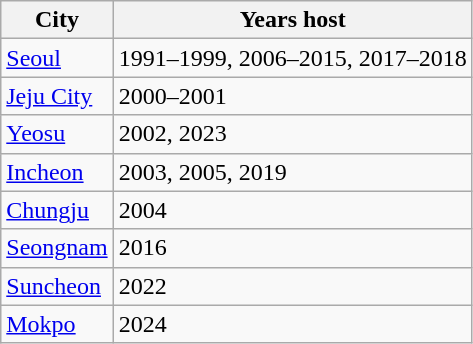<table class=wikitable>
<tr>
<th>City</th>
<th>Years host</th>
</tr>
<tr>
<td><a href='#'>Seoul</a></td>
<td>1991–1999, 2006–2015, 2017–2018</td>
</tr>
<tr>
<td><a href='#'>Jeju City</a></td>
<td>2000–2001</td>
</tr>
<tr>
<td><a href='#'>Yeosu</a></td>
<td>2002, 2023</td>
</tr>
<tr>
<td><a href='#'>Incheon</a></td>
<td>2003, 2005, 2019</td>
</tr>
<tr>
<td><a href='#'>Chungju</a></td>
<td>2004</td>
</tr>
<tr>
<td><a href='#'>Seongnam</a></td>
<td>2016</td>
</tr>
<tr>
<td><a href='#'>Suncheon</a></td>
<td>2022</td>
</tr>
<tr>
<td><a href='#'>Mokpo</a></td>
<td>2024</td>
</tr>
</table>
